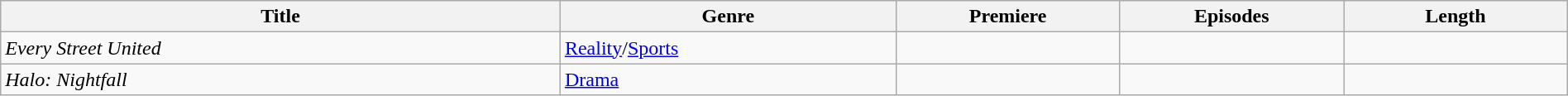<table class="wikitable sortable" style="width:100%;">
<tr>
<th style="width:25%;">Title</th>
<th style="width:15%;">Genre</th>
<th style="width:10%;">Premiere</th>
<th style="width:10%;">Episodes</th>
<th style="width:10%;">Length</th>
</tr>
<tr>
<td><em>Every Street United</em></td>
<td><a href='#'>Reality</a>/<a href='#'>Sports</a></td>
<td></td>
<td></td>
<td></td>
</tr>
<tr>
<td><em>Halo: Nightfall</em></td>
<td><a href='#'>Drama</a></td>
<td></td>
<td></td>
<td></td>
</tr>
</table>
